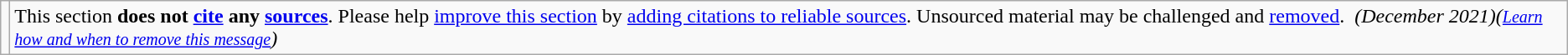<table class="wikitable">
<tr>
<td></td>
<td>This section <strong>does not <a href='#'>cite</a> any <a href='#'>sources</a></strong>. Please help <a href='#'>improve this section</a> by <a href='#'>adding citations to reliable sources</a>. Unsourced material may be challenged and <a href='#'>removed</a>.  <em>(December 2021)(<small><a href='#'>Learn how and when to remove this message</a></small>)</em></td>
</tr>
</table>
